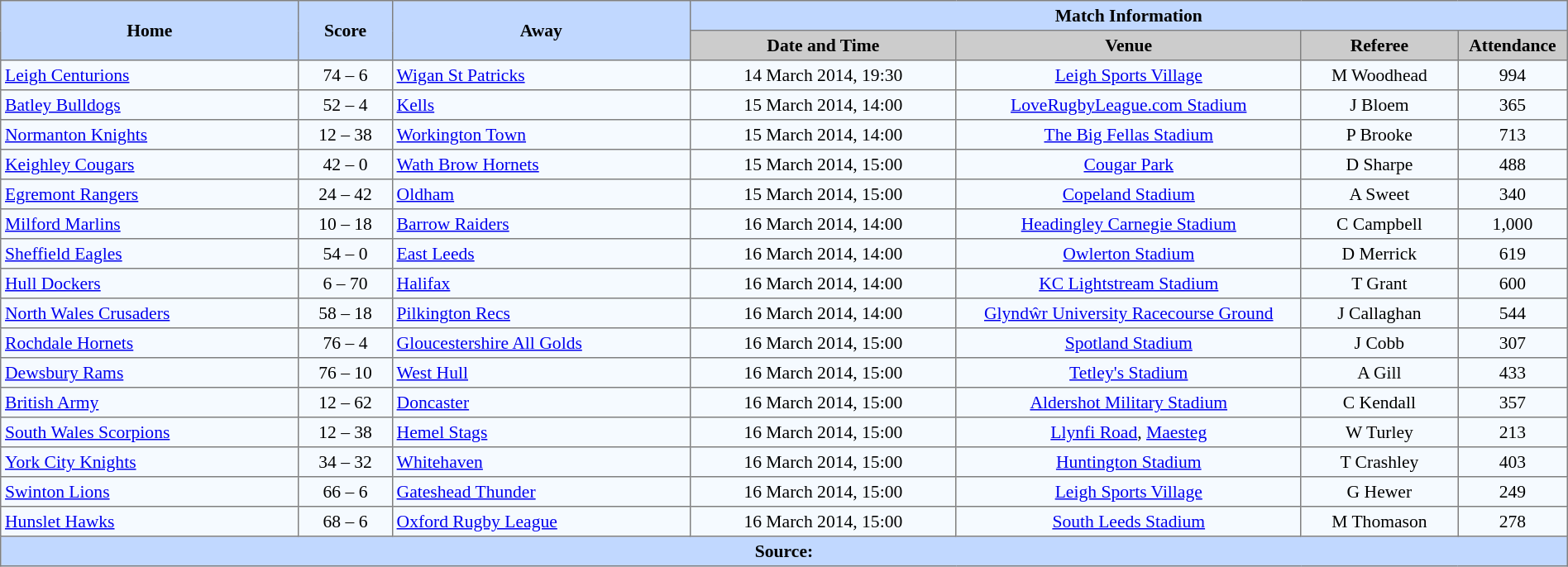<table border=1 style="border-collapse:collapse; font-size:90%; text-align:center;" cellpadding=3 cellspacing=0 width=100%>
<tr bgcolor=#C1D8FF>
<th rowspan=2 width=19%>Home</th>
<th rowspan=2 width=6%>Score</th>
<th rowspan=2 width=19%>Away</th>
<th colspan=6>Match Information</th>
</tr>
<tr bgcolor=#CCCCCC>
<th width=17%>Date and Time</th>
<th width=22%>Venue</th>
<th width=10%>Referee</th>
<th width=7%>Attendance</th>
</tr>
<tr bgcolor=#F5FAFF>
<td align=left> <a href='#'>Leigh Centurions</a></td>
<td>74 – 6</td>
<td align=left><a href='#'>Wigan St Patricks</a></td>
<td>14 March 2014, 19:30</td>
<td><a href='#'>Leigh Sports Village</a></td>
<td>M Woodhead</td>
<td>994</td>
</tr>
<tr bgcolor=#F5FAFF>
<td align=left> <a href='#'>Batley Bulldogs</a></td>
<td>52 – 4</td>
<td align=left><a href='#'>Kells</a></td>
<td>15 March 2014, 14:00</td>
<td><a href='#'>LoveRugbyLeague.com Stadium</a></td>
<td>J Bloem</td>
<td>365</td>
</tr>
<tr bgcolor=#F5FAFF>
<td align=left><a href='#'>Normanton Knights</a></td>
<td>12 – 38</td>
<td align=left> <a href='#'>Workington Town</a></td>
<td>15 March 2014, 14:00</td>
<td><a href='#'>The Big Fellas Stadium</a></td>
<td>P Brooke</td>
<td>713</td>
</tr>
<tr bgcolor=#F5FAFF>
<td align=left> <a href='#'>Keighley Cougars</a></td>
<td>42 – 0</td>
<td align=left><a href='#'>Wath Brow Hornets</a></td>
<td>15 March 2014, 15:00</td>
<td><a href='#'>Cougar Park</a></td>
<td>D Sharpe</td>
<td>488</td>
</tr>
<tr bgcolor=#F5FAFF>
<td align=left><a href='#'>Egremont Rangers</a></td>
<td>24 – 42</td>
<td align=left> <a href='#'>Oldham</a></td>
<td>15 March 2014, 15:00</td>
<td><a href='#'>Copeland Stadium</a></td>
<td>A Sweet</td>
<td>340</td>
</tr>
<tr bgcolor=#F5FAFF>
<td align=left><a href='#'>Milford Marlins</a></td>
<td>10 – 18</td>
<td align=left> <a href='#'>Barrow Raiders</a></td>
<td>16 March 2014, 14:00</td>
<td><a href='#'>Headingley Carnegie Stadium</a></td>
<td>C Campbell</td>
<td>1,000</td>
</tr>
<tr bgcolor=#F5FAFF>
<td align=left> <a href='#'>Sheffield Eagles</a></td>
<td>54 – 0</td>
<td align=left><a href='#'>East Leeds</a></td>
<td>16 March 2014, 14:00</td>
<td><a href='#'>Owlerton Stadium</a></td>
<td>D Merrick</td>
<td>619</td>
</tr>
<tr bgcolor=#F5FAFF>
<td align=left><a href='#'>Hull Dockers</a></td>
<td>6 – 70</td>
<td align=left> <a href='#'>Halifax</a></td>
<td>16 March 2014, 14:00</td>
<td><a href='#'>KC Lightstream Stadium</a></td>
<td>T Grant</td>
<td>600</td>
</tr>
<tr bgcolor=#F5FAFF>
<td align=left> <a href='#'>North Wales Crusaders</a></td>
<td>58 – 18</td>
<td align=left><a href='#'>Pilkington Recs</a></td>
<td>16 March 2014, 14:00</td>
<td><a href='#'>Glyndŵr University Racecourse Ground</a></td>
<td>J Callaghan</td>
<td>544</td>
</tr>
<tr bgcolor=#F5FAFF>
<td align=left> <a href='#'>Rochdale Hornets</a></td>
<td>76 – 4</td>
<td align=left> <a href='#'>Gloucestershire All Golds</a></td>
<td>16 March 2014, 15:00</td>
<td><a href='#'>Spotland Stadium</a></td>
<td>J Cobb</td>
<td>307</td>
</tr>
<tr bgcolor=#F5FAFF>
<td align=left> <a href='#'>Dewsbury Rams</a></td>
<td>76 – 10</td>
<td align=left><a href='#'>West Hull</a></td>
<td>16 March 2014, 15:00</td>
<td><a href='#'>Tetley's Stadium</a></td>
<td>A Gill</td>
<td>433</td>
</tr>
<tr bgcolor=#F5FAFF>
<td align=left><a href='#'>British Army</a></td>
<td>12 – 62</td>
<td align=left> <a href='#'>Doncaster</a></td>
<td>16 March 2014, 15:00</td>
<td><a href='#'>Aldershot Military Stadium</a></td>
<td>C Kendall</td>
<td>357</td>
</tr>
<tr bgcolor=#F5FAFF>
<td align=left> <a href='#'>South Wales Scorpions</a></td>
<td>12 – 38</td>
<td align=left> <a href='#'>Hemel Stags</a></td>
<td>16 March 2014, 15:00</td>
<td><a href='#'>Llynfi Road</a>, <a href='#'>Maesteg</a></td>
<td>W Turley</td>
<td>213</td>
</tr>
<tr bgcolor=#F5FAFF>
<td align=left> <a href='#'>York City Knights</a></td>
<td>34 – 32</td>
<td align=left> <a href='#'>Whitehaven</a></td>
<td>16 March 2014, 15:00</td>
<td><a href='#'>Huntington Stadium</a></td>
<td>T Crashley</td>
<td>403</td>
</tr>
<tr bgcolor=#F5FAFF>
<td align=left> <a href='#'>Swinton Lions</a></td>
<td>66 – 6</td>
<td align=left> <a href='#'>Gateshead Thunder</a></td>
<td>16 March 2014, 15:00</td>
<td><a href='#'>Leigh Sports Village</a></td>
<td>G Hewer</td>
<td>249</td>
</tr>
<tr bgcolor=#F5FAFF>
<td align=left> <a href='#'>Hunslet Hawks</a></td>
<td>68 – 6</td>
<td align=left> <a href='#'>Oxford Rugby League</a></td>
<td>16 March 2014, 15:00</td>
<td><a href='#'>South Leeds Stadium</a></td>
<td>M Thomason</td>
<td>278</td>
</tr>
<tr style="background:#c1d8ff;">
<th colspan=7>Source:</th>
</tr>
</table>
